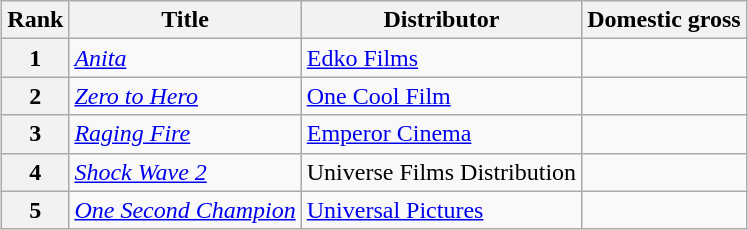<table class="wikitable sortable" style="margin:auto; margin:auto;">
<tr>
<th>Rank</th>
<th>Title</th>
<th>Distributor</th>
<th>Domestic gross</th>
</tr>
<tr>
<th style="text-align:center;">1</th>
<td><em><a href='#'>Anita</a></em></td>
<td><a href='#'>Edko Films</a></td>
<td></td>
</tr>
<tr>
<th style="text-align:center;">2</th>
<td><em><a href='#'>Zero to Hero</a></em></td>
<td><a href='#'>One Cool Film</a></td>
<td></td>
</tr>
<tr>
<th style="text-align:center;">3</th>
<td><em><a href='#'>Raging Fire</a></em></td>
<td><a href='#'>Emperor Cinema</a></td>
<td></td>
</tr>
<tr>
<th style="text-align:center;">4</th>
<td><em><a href='#'>Shock Wave 2</a></em></td>
<td>Universe Films Distribution</td>
<td></td>
</tr>
<tr>
<th style="text-align:center;">5</th>
<td><em><a href='#'>One Second Champion</a></em></td>
<td><a href='#'>Universal Pictures</a></td>
<td></td>
</tr>
</table>
